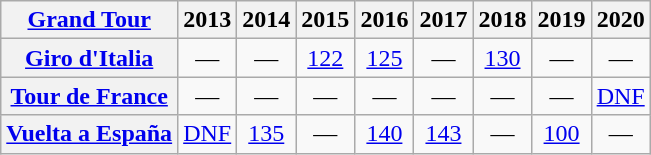<table class="wikitable plainrowheaders">
<tr>
<th scope="col"><a href='#'>Grand Tour</a></th>
<th scope="col">2013</th>
<th scope="col">2014</th>
<th scope="col">2015</th>
<th scope="col">2016</th>
<th scope="col">2017</th>
<th scope="col">2018</th>
<th scope="col">2019</th>
<th scope="col">2020</th>
</tr>
<tr style="text-align:center;">
<th scope="row"> <a href='#'>Giro d'Italia</a></th>
<td>—</td>
<td>—</td>
<td><a href='#'>122</a></td>
<td><a href='#'>125</a></td>
<td>—</td>
<td><a href='#'>130</a></td>
<td>—</td>
<td>—</td>
</tr>
<tr style="text-align:center;">
<th scope="row"> <a href='#'>Tour de France</a></th>
<td>—</td>
<td>—</td>
<td>—</td>
<td>—</td>
<td>—</td>
<td>—</td>
<td>—</td>
<td><a href='#'>DNF</a></td>
</tr>
<tr style="text-align:center;">
<th scope="row"> <a href='#'>Vuelta a España</a></th>
<td><a href='#'>DNF</a></td>
<td><a href='#'>135</a></td>
<td>—</td>
<td><a href='#'>140</a></td>
<td><a href='#'>143</a></td>
<td>—</td>
<td><a href='#'>100</a></td>
<td>—</td>
</tr>
</table>
